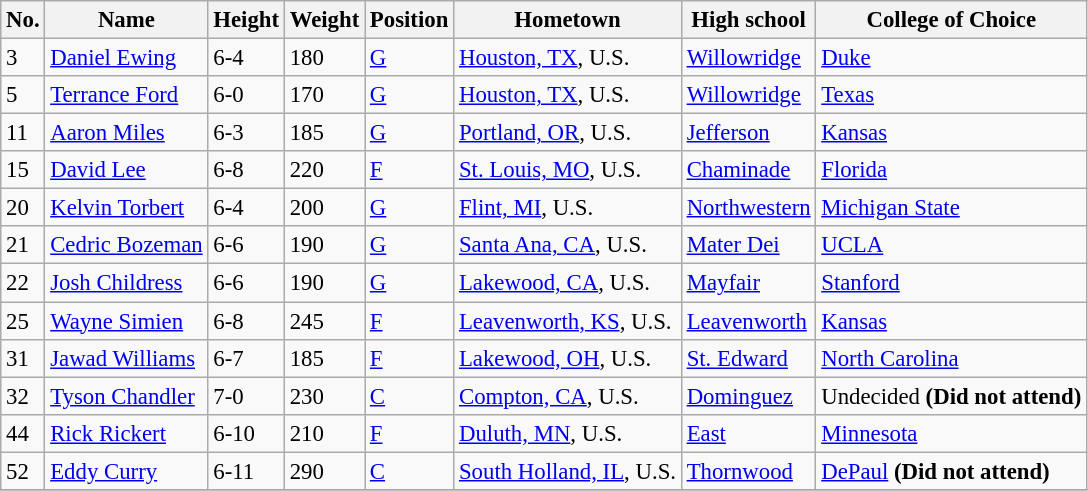<table class="wikitable sortable" style="font-size: 95%;">
<tr>
<th>No.</th>
<th>Name</th>
<th>Height</th>
<th>Weight</th>
<th>Position</th>
<th>Hometown</th>
<th>High school</th>
<th>College of Choice</th>
</tr>
<tr>
<td>3</td>
<td><a href='#'>Daniel Ewing</a></td>
<td>6-4</td>
<td>180</td>
<td><a href='#'>G</a></td>
<td><a href='#'>Houston, TX</a>, U.S.</td>
<td><a href='#'>Willowridge</a></td>
<td><a href='#'>Duke</a></td>
</tr>
<tr>
<td>5</td>
<td><a href='#'>Terrance Ford</a></td>
<td>6-0</td>
<td>170</td>
<td><a href='#'>G</a></td>
<td><a href='#'>Houston, TX</a>, U.S.</td>
<td><a href='#'>Willowridge</a></td>
<td><a href='#'>Texas</a></td>
</tr>
<tr>
<td>11</td>
<td><a href='#'>Aaron Miles</a></td>
<td>6-3</td>
<td>185</td>
<td><a href='#'>G</a></td>
<td><a href='#'>Portland, OR</a>, U.S.</td>
<td><a href='#'>Jefferson</a></td>
<td><a href='#'>Kansas</a></td>
</tr>
<tr>
<td>15</td>
<td><a href='#'>David Lee</a></td>
<td>6-8</td>
<td>220</td>
<td><a href='#'>F</a></td>
<td><a href='#'>St. Louis, MO</a>, U.S.</td>
<td><a href='#'>Chaminade</a></td>
<td><a href='#'>Florida</a></td>
</tr>
<tr>
<td>20</td>
<td><a href='#'>Kelvin Torbert</a></td>
<td>6-4</td>
<td>200</td>
<td><a href='#'>G</a></td>
<td><a href='#'>Flint, MI</a>, U.S.</td>
<td><a href='#'>Northwestern</a></td>
<td><a href='#'>Michigan State</a></td>
</tr>
<tr>
<td>21</td>
<td><a href='#'>Cedric Bozeman</a></td>
<td>6-6</td>
<td>190</td>
<td><a href='#'>G</a></td>
<td><a href='#'>Santa Ana, CA</a>, U.S.</td>
<td><a href='#'>Mater Dei</a></td>
<td><a href='#'>UCLA</a></td>
</tr>
<tr>
<td>22</td>
<td><a href='#'>Josh Childress</a></td>
<td>6-6</td>
<td>190</td>
<td><a href='#'>G</a></td>
<td><a href='#'>Lakewood, CA</a>, U.S.</td>
<td><a href='#'>Mayfair</a></td>
<td><a href='#'>Stanford</a></td>
</tr>
<tr>
<td>25</td>
<td><a href='#'>Wayne Simien</a></td>
<td>6-8</td>
<td>245</td>
<td><a href='#'>F</a></td>
<td><a href='#'>Leavenworth, KS</a>, U.S.</td>
<td><a href='#'>Leavenworth</a></td>
<td><a href='#'>Kansas</a></td>
</tr>
<tr>
<td>31</td>
<td><a href='#'>Jawad Williams</a></td>
<td>6-7</td>
<td>185</td>
<td><a href='#'>F</a></td>
<td><a href='#'>Lakewood, OH</a>, U.S.</td>
<td><a href='#'>St. Edward</a></td>
<td><a href='#'>North Carolina</a></td>
</tr>
<tr>
<td>32</td>
<td><a href='#'>Tyson Chandler</a></td>
<td>7-0</td>
<td>230</td>
<td><a href='#'>C</a></td>
<td><a href='#'>Compton, CA</a>, U.S.</td>
<td><a href='#'>Dominguez</a></td>
<td>Undecided <strong>(Did not attend)</strong></td>
</tr>
<tr>
<td>44</td>
<td><a href='#'>Rick Rickert</a></td>
<td>6-10</td>
<td>210</td>
<td><a href='#'>F</a></td>
<td><a href='#'>Duluth, MN</a>, U.S.</td>
<td><a href='#'>East</a></td>
<td><a href='#'>Minnesota</a></td>
</tr>
<tr>
<td>52</td>
<td><a href='#'>Eddy Curry</a></td>
<td>6-11</td>
<td>290</td>
<td><a href='#'>C</a></td>
<td><a href='#'>South Holland, IL</a>, U.S.</td>
<td><a href='#'>Thornwood</a></td>
<td><a href='#'>DePaul</a> <strong>(Did not attend)</strong></td>
</tr>
<tr>
</tr>
</table>
